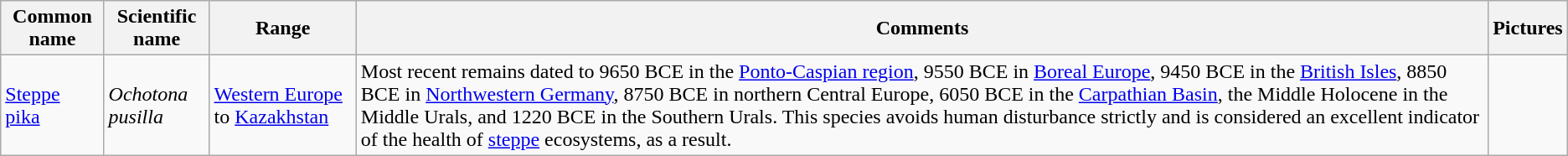<table class="wikitable">
<tr>
<th>Common name</th>
<th>Scientific name</th>
<th>Range</th>
<th class="unsortable">Comments</th>
<th class="unsortable">Pictures</th>
</tr>
<tr>
<td><a href='#'>Steppe pika</a></td>
<td><em>Ochotona pusilla</em></td>
<td><a href='#'>Western Europe</a> to <a href='#'>Kazakhstan</a></td>
<td>Most recent remains dated to 9650 BCE in the <a href='#'>Ponto-Caspian region</a>, 9550 BCE in <a href='#'>Boreal Europe</a>, 9450 BCE in the <a href='#'>British Isles</a>, 8850 BCE in <a href='#'>Northwestern Germany</a>, 8750 BCE in northern Central Europe, 6050 BCE in the <a href='#'>Carpathian Basin</a>, the Middle Holocene in the Middle Urals, and 1220 BCE in the Southern Urals. This species avoids human disturbance strictly and is considered an excellent indicator of the health of <a href='#'>steppe</a> ecosystems, as a result.</td>
<td></td>
</tr>
</table>
